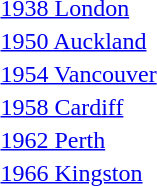<table>
<tr>
<td><a href='#'>1938 London</a><br></td>
<td></td>
<td></td>
<td></td>
</tr>
<tr>
<td><a href='#'>1950 Auckland</a><br></td>
<td></td>
<td></td>
<td></td>
</tr>
<tr>
<td><a href='#'>1954 Vancouver</a><br></td>
<td></td>
<td></td>
<td></td>
</tr>
<tr>
<td><a href='#'>1958 Cardiff</a><br></td>
<td></td>
<td></td>
<td></td>
</tr>
<tr>
<td><a href='#'>1962 Perth</a><br></td>
<td></td>
<td></td>
<td></td>
</tr>
<tr>
<td><a href='#'>1966 Kingston</a><br></td>
<td></td>
<td></td>
<td></td>
</tr>
</table>
